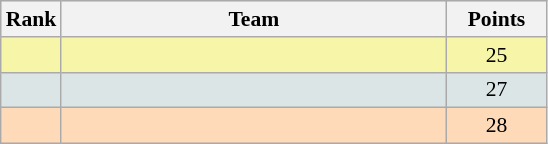<table class="wikitable" style="text-align:center; font-size: 90%; border: gray solid 1px;border-collapse:collapse;">
<tr bgcolor="#E4E4E4">
<th style="border-bottom:1px solid #AAAAAA" width=10>Rank</th>
<th style="border-bottom:1px solid #AAAAAA" width=250>Team</th>
<th style="border-bottom:1px solid #AAAAAA" width=60>Points</th>
</tr>
<tr bgcolor=F7F6A8>
<td></td>
<td align=left></td>
<td>25</td>
</tr>
<tr bgcolor=DCE5E5>
<td></td>
<td align=left></td>
<td>27</td>
</tr>
<tr bgcolor=FFDAB9>
<td></td>
<td align=left></td>
<td>28</td>
</tr>
</table>
